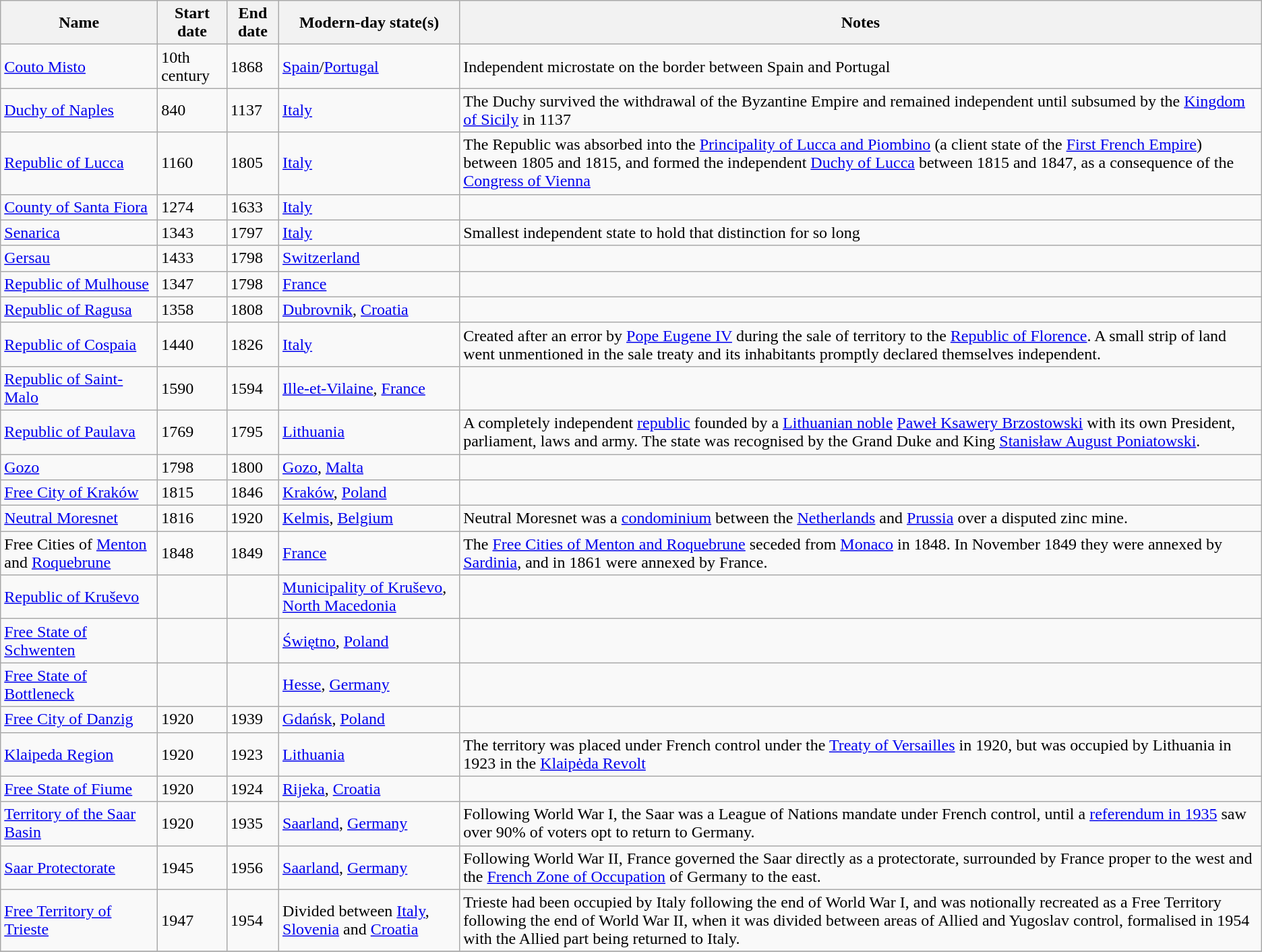<table class="wikitable sortable">
<tr>
<th scope="col">Name</th>
<th scope="col">Start date</th>
<th scope="col">End date</th>
<th scope="col">Modern-day state(s)</th>
<th scope="col" class="unsortable">Notes</th>
</tr>
<tr>
<td><a href='#'>Couto Misto</a></td>
<td>10th century</td>
<td>1868</td>
<td><a href='#'>Spain</a>/<a href='#'>Portugal</a></td>
<td>Independent microstate on the border between Spain and Portugal</td>
</tr>
<tr>
<td><a href='#'>Duchy of Naples</a></td>
<td>840</td>
<td>1137</td>
<td><a href='#'>Italy</a></td>
<td>The Duchy survived the withdrawal of the Byzantine Empire and remained independent until subsumed by the <a href='#'>Kingdom of Sicily</a> in 1137</td>
</tr>
<tr>
<td><a href='#'>Republic of Lucca</a></td>
<td>1160</td>
<td>1805</td>
<td><a href='#'>Italy</a></td>
<td>The Republic was absorbed into the <a href='#'>Principality of Lucca and Piombino</a> (a client state of the <a href='#'>First French Empire</a>) between 1805 and 1815, and formed the independent <a href='#'>Duchy of Lucca</a> between 1815 and 1847, as a consequence of the <a href='#'>Congress of Vienna</a></td>
</tr>
<tr>
<td><a href='#'>County of Santa Fiora</a></td>
<td>1274</td>
<td>1633</td>
<td><a href='#'>Italy</a></td>
<td> </td>
</tr>
<tr>
<td><a href='#'>Senarica</a></td>
<td>1343</td>
<td>1797</td>
<td><a href='#'>Italy</a></td>
<td>Smallest independent state to hold that distinction for so long</td>
</tr>
<tr>
<td><a href='#'>Gersau</a></td>
<td>1433</td>
<td>1798</td>
<td><a href='#'>Switzerland</a></td>
<td> </td>
</tr>
<tr>
<td><a href='#'>Republic of Mulhouse</a></td>
<td>1347</td>
<td>1798</td>
<td><a href='#'>France</a></td>
<td> </td>
</tr>
<tr>
<td><a href='#'>Republic of Ragusa</a></td>
<td>1358</td>
<td>1808</td>
<td><a href='#'>Dubrovnik</a>, <a href='#'>Croatia</a></td>
<td> </td>
</tr>
<tr>
<td><a href='#'>Republic of Cospaia</a></td>
<td>1440</td>
<td>1826</td>
<td><a href='#'>Italy</a></td>
<td>Created after an error by <a href='#'>Pope Eugene IV</a> during the sale of territory to the <a href='#'>Republic of Florence</a>. A small strip of land went unmentioned in the sale treaty and its inhabitants promptly declared themselves independent.</td>
</tr>
<tr>
<td><a href='#'>Republic of Saint-Malo</a></td>
<td>1590</td>
<td>1594</td>
<td><a href='#'>Ille-et-Vilaine</a>, <a href='#'>France</a></td>
<td> </td>
</tr>
<tr>
<td><a href='#'>Republic of Paulava</a></td>
<td>1769</td>
<td>1795</td>
<td><a href='#'>Lithuania</a></td>
<td>A completely independent <a href='#'>republic</a> founded by a <a href='#'>Lithuanian noble</a> <a href='#'>Paweł Ksawery Brzostowski</a> with its own President, parliament, laws and army. The state was recognised by the Grand Duke and King <a href='#'>Stanisław August Poniatowski</a>.</td>
</tr>
<tr>
<td><a href='#'>Gozo</a></td>
<td>1798</td>
<td>1800</td>
<td><a href='#'>Gozo</a>, <a href='#'>Malta</a></td>
<td> </td>
</tr>
<tr>
<td><a href='#'>Free City of Kraków</a></td>
<td>1815</td>
<td>1846</td>
<td><a href='#'>Kraków</a>, <a href='#'>Poland</a></td>
<td> </td>
</tr>
<tr>
<td><a href='#'>Neutral Moresnet</a></td>
<td>1816</td>
<td>1920</td>
<td><a href='#'>Kelmis</a>, <a href='#'>Belgium</a></td>
<td>Neutral Moresnet was a <a href='#'>condominium</a> between the <a href='#'>Netherlands</a> and <a href='#'>Prussia</a> over a disputed zinc mine. </td>
</tr>
<tr>
<td>Free Cities of <a href='#'>Menton</a> and <a href='#'>Roquebrune</a></td>
<td>1848</td>
<td>1849</td>
<td><a href='#'>France</a></td>
<td>The <a href='#'>Free Cities of Menton and Roquebrune</a> seceded from <a href='#'>Monaco</a> in 1848. In November 1849 they were annexed by <a href='#'>Sardinia</a>, and in 1861 were annexed by France.</td>
</tr>
<tr>
<td><a href='#'>Republic of Kruševo</a></td>
<td></td>
<td></td>
<td><a href='#'>Municipality of Kruševo</a>, <a href='#'>North Macedonia</a></td>
<td> </td>
</tr>
<tr>
<td><a href='#'>Free State of Schwenten</a></td>
<td></td>
<td></td>
<td><a href='#'>Świętno</a>, <a href='#'>Poland</a></td>
<td> </td>
</tr>
<tr>
<td><a href='#'>Free State of Bottleneck</a></td>
<td></td>
<td></td>
<td><a href='#'>Hesse</a>, <a href='#'>Germany</a></td>
<td></td>
</tr>
<tr>
<td><a href='#'>Free City of Danzig</a></td>
<td>1920</td>
<td>1939</td>
<td><a href='#'>Gdańsk</a>, <a href='#'>Poland</a></td>
<td> </td>
</tr>
<tr>
<td><a href='#'>Klaipeda Region</a></td>
<td>1920</td>
<td>1923</td>
<td><a href='#'>Lithuania</a></td>
<td>The territory was placed under French control under the <a href='#'>Treaty of Versailles</a> in 1920, but was occupied by Lithuania in 1923 in the <a href='#'>Klaipėda Revolt</a></td>
</tr>
<tr>
<td><a href='#'>Free State of Fiume</a></td>
<td>1920</td>
<td>1924</td>
<td><a href='#'>Rijeka</a>, <a href='#'>Croatia</a></td>
<td> </td>
</tr>
<tr>
<td><a href='#'>Territory of the Saar Basin</a></td>
<td>1920</td>
<td>1935</td>
<td><a href='#'>Saarland</a>, <a href='#'>Germany</a></td>
<td>Following World War I, the Saar was a League of Nations mandate under French control, until a <a href='#'>referendum in 1935</a> saw over 90% of voters opt to return to Germany.</td>
</tr>
<tr>
<td><a href='#'>Saar Protectorate</a></td>
<td>1945</td>
<td>1956</td>
<td><a href='#'>Saarland</a>, <a href='#'>Germany</a></td>
<td>Following World War II, France governed the Saar directly as a protectorate, surrounded by France proper to the west and the <a href='#'>French Zone of Occupation</a> of Germany to the east.</td>
</tr>
<tr>
<td><a href='#'>Free Territory of Trieste</a></td>
<td>1947</td>
<td>1954</td>
<td>Divided between <a href='#'>Italy</a>, <a href='#'>Slovenia</a> and <a href='#'>Croatia</a></td>
<td>Trieste had been occupied by Italy following the end of World War I, and was notionally recreated as a Free Territory following the end of World War II, when it was divided between areas of Allied and Yugoslav control, formalised in 1954 with the Allied part being returned to Italy.</td>
</tr>
<tr>
</tr>
</table>
